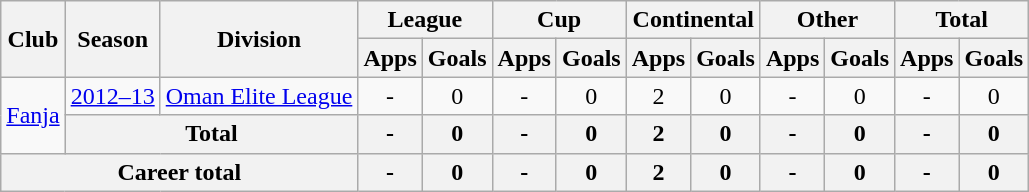<table class="wikitable" style="text-align: center;">
<tr>
<th rowspan="2">Club</th>
<th rowspan="2">Season</th>
<th rowspan="2">Division</th>
<th colspan="2">League</th>
<th colspan="2">Cup</th>
<th colspan="2">Continental</th>
<th colspan="2">Other</th>
<th colspan="2">Total</th>
</tr>
<tr>
<th>Apps</th>
<th>Goals</th>
<th>Apps</th>
<th>Goals</th>
<th>Apps</th>
<th>Goals</th>
<th>Apps</th>
<th>Goals</th>
<th>Apps</th>
<th>Goals</th>
</tr>
<tr>
<td rowspan="2"><a href='#'>Fanja</a></td>
<td><a href='#'>2012–13</a></td>
<td rowspan="1"><a href='#'>Oman Elite League</a></td>
<td>-</td>
<td>0</td>
<td>-</td>
<td>0</td>
<td>2</td>
<td>0</td>
<td>-</td>
<td>0</td>
<td>-</td>
<td>0</td>
</tr>
<tr>
<th colspan="2">Total</th>
<th>-</th>
<th>0</th>
<th>-</th>
<th>0</th>
<th>2</th>
<th>0</th>
<th>-</th>
<th>0</th>
<th>-</th>
<th>0</th>
</tr>
<tr>
<th colspan="3">Career total</th>
<th>-</th>
<th>0</th>
<th>-</th>
<th>0</th>
<th>2</th>
<th>0</th>
<th>-</th>
<th>0</th>
<th>-</th>
<th>0</th>
</tr>
</table>
